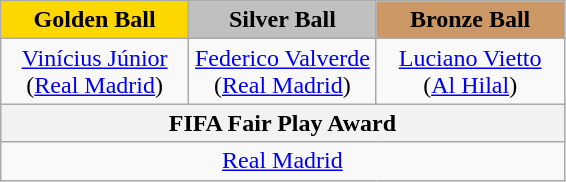<table class="wikitable" style="text-align:center">
<tr>
<th style="background:gold; width:33%">Golden Ball</th>
<th style="background:silver; width:33%">Silver Ball</th>
<th style="background:#CC9966; width:33%">Bronze Ball</th>
</tr>
<tr>
<td> <a href='#'>Vinícius Júnior</a><br>(<a href='#'>Real Madrid</a>)</td>
<td> <a href='#'>Federico Valverde</a><br>(<a href='#'>Real Madrid</a>)</td>
<td> <a href='#'>Luciano Vietto</a><br>(<a href='#'>Al Hilal</a>)</td>
</tr>
<tr>
<th colspan="3">FIFA Fair Play Award</th>
</tr>
<tr>
<td colspan="3"> <a href='#'>Real Madrid</a></td>
</tr>
</table>
